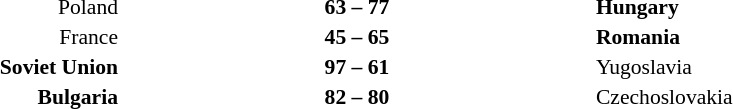<table width=75% cellspacing=1>
<tr>
<th width=25%></th>
<th width=25%></th>
<th width=25%></th>
</tr>
<tr style=font-size:90%>
<td align=right>Poland</td>
<td align=center><strong>63 – 77</strong></td>
<td><strong>Hungary</strong></td>
</tr>
<tr style=font-size:90%>
<td align=right>France</td>
<td align=center><strong>45 – 65</strong></td>
<td><strong>Romania</strong></td>
</tr>
<tr style=font-size:90%>
<td align=right><strong>Soviet Union</strong></td>
<td align=center><strong>97 – 61</strong></td>
<td>Yugoslavia</td>
</tr>
<tr style=font-size:90%>
<td align=right><strong>Bulgaria</strong></td>
<td align=center><strong>82 – 80</strong></td>
<td>Czechoslovakia</td>
</tr>
</table>
